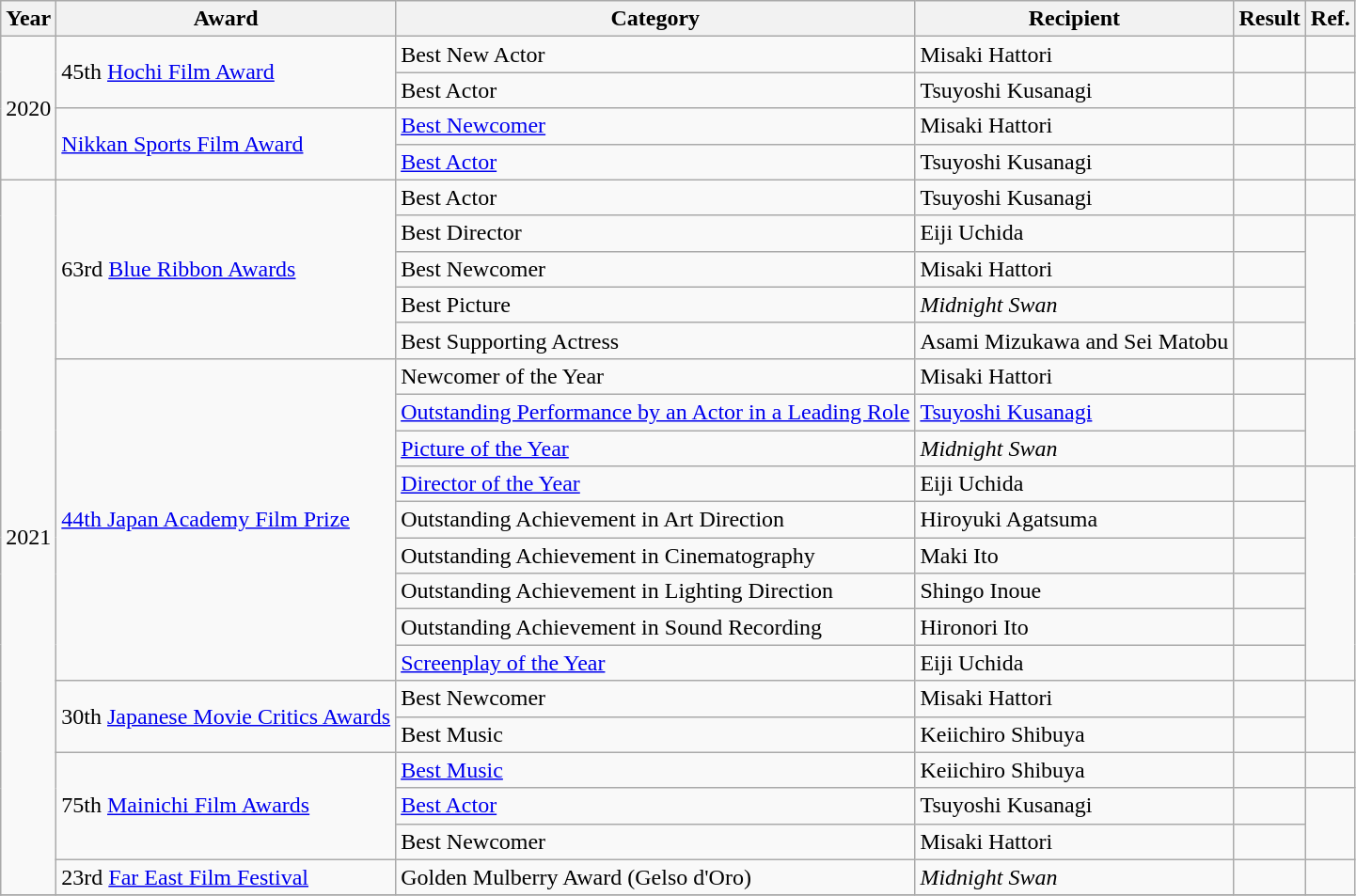<table class="wikitable">
<tr>
<th>Year</th>
<th>Award</th>
<th>Category</th>
<th>Recipient</th>
<th>Result</th>
<th>Ref.</th>
</tr>
<tr>
<td rowspan="4">2020</td>
<td rowspan="2">45th <a href='#'>Hochi Film Award</a></td>
<td>Best New Actor</td>
<td>Misaki Hattori</td>
<td></td>
<td></td>
</tr>
<tr>
<td>Best Actor</td>
<td>Tsuyoshi Kusanagi</td>
<td></td>
<td></td>
</tr>
<tr>
<td rowspan=2><a href='#'>Nikkan Sports Film Award</a></td>
<td><a href='#'>Best Newcomer</a></td>
<td>Misaki Hattori</td>
<td></td>
<td></td>
</tr>
<tr>
<td><a href='#'>Best Actor</a></td>
<td>Tsuyoshi Kusanagi</td>
<td></td>
<td></td>
</tr>
<tr>
<td rowspan="20">2021</td>
<td rowspan="5">63rd <a href='#'>Blue Ribbon Awards</a></td>
<td>Best Actor</td>
<td>Tsuyoshi Kusanagi</td>
<td></td>
<td></td>
</tr>
<tr>
<td>Best Director</td>
<td>Eiji Uchida</td>
<td></td>
<td rowspan="4"></td>
</tr>
<tr>
<td>Best Newcomer</td>
<td>Misaki Hattori</td>
<td></td>
</tr>
<tr>
<td>Best Picture</td>
<td><em>Midnight Swan</em></td>
<td></td>
</tr>
<tr>
<td>Best Supporting Actress</td>
<td>Asami Mizukawa and Sei Matobu</td>
<td></td>
</tr>
<tr>
<td rowspan=9><a href='#'>44th Japan Academy Film Prize</a></td>
<td>Newcomer of the Year</td>
<td>Misaki Hattori</td>
<td></td>
<td rowspan=3></td>
</tr>
<tr>
<td><a href='#'>Outstanding Performance by an Actor in a Leading Role</a></td>
<td><a href='#'>Tsuyoshi Kusanagi</a></td>
<td></td>
</tr>
<tr>
<td><a href='#'>Picture of the Year</a></td>
<td><em>Midnight Swan</em></td>
<td></td>
</tr>
<tr>
<td><a href='#'>Director of the Year</a></td>
<td>Eiji Uchida</td>
<td></td>
<td rowspan=6></td>
</tr>
<tr>
<td>Outstanding Achievement in Art Direction</td>
<td>Hiroyuki Agatsuma</td>
<td></td>
</tr>
<tr>
<td>Outstanding Achievement in Cinematography</td>
<td>Maki Ito</td>
<td></td>
</tr>
<tr>
<td>Outstanding Achievement in Lighting Direction</td>
<td>Shingo Inoue</td>
<td></td>
</tr>
<tr>
<td>Outstanding Achievement in Sound Recording</td>
<td>Hironori Ito</td>
<td></td>
</tr>
<tr>
<td><a href='#'>Screenplay of the Year</a></td>
<td>Eiji Uchida</td>
<td></td>
</tr>
<tr>
<td rowspan=2>30th <a href='#'>Japanese Movie Critics Awards</a></td>
<td>Best Newcomer</td>
<td>Misaki Hattori</td>
<td></td>
<td rowspan="2"></td>
</tr>
<tr>
<td>Best Music</td>
<td>Keiichiro Shibuya</td>
<td></td>
</tr>
<tr>
<td rowspan=3>75th <a href='#'>Mainichi Film Awards</a></td>
<td><a href='#'>Best Music</a></td>
<td>Keiichiro Shibuya</td>
<td></td>
<td></td>
</tr>
<tr>
<td><a href='#'>Best Actor</a></td>
<td>Tsuyoshi Kusanagi</td>
<td></td>
<td rowspan="2"></td>
</tr>
<tr>
<td>Best Newcomer</td>
<td>Misaki Hattori</td>
<td></td>
</tr>
<tr>
<td>23rd <a href='#'>Far East Film Festival</a></td>
<td>Golden Mulberry Award (Gelso d'Oro)</td>
<td><em>Midnight Swan</em></td>
<td></td>
<td></td>
</tr>
<tr>
</tr>
</table>
